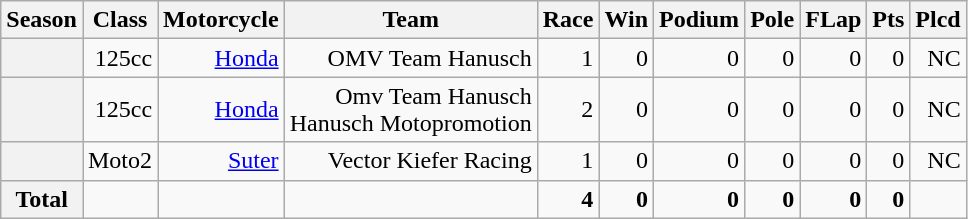<table class="wikitable" style=text-align:right>
<tr>
<th>Season</th>
<th>Class</th>
<th>Motorcycle</th>
<th>Team</th>
<th>Race</th>
<th>Win</th>
<th>Podium</th>
<th>Pole</th>
<th>FLap</th>
<th>Pts</th>
<th>Plcd</th>
</tr>
<tr>
<th></th>
<td>125cc</td>
<td><a href='#'>Honda</a></td>
<td>OMV Team Hanusch</td>
<td>1</td>
<td>0</td>
<td>0</td>
<td>0</td>
<td>0</td>
<td>0</td>
<td>NC</td>
</tr>
<tr>
<th></th>
<td>125cc</td>
<td><a href='#'>Honda</a></td>
<td>Omv Team Hanusch<br>Hanusch Motopromotion</td>
<td>2</td>
<td>0</td>
<td>0</td>
<td>0</td>
<td>0</td>
<td>0</td>
<td>NC</td>
</tr>
<tr>
<th></th>
<td>Moto2</td>
<td><a href='#'>Suter</a></td>
<td>Vector Kiefer Racing</td>
<td>1</td>
<td>0</td>
<td>0</td>
<td>0</td>
<td>0</td>
<td>0</td>
<td>NC</td>
</tr>
<tr>
<th>Total</th>
<td></td>
<td></td>
<td></td>
<td><strong>4</strong></td>
<td><strong>0</strong></td>
<td><strong>0</strong></td>
<td><strong>0</strong></td>
<td><strong>0</strong></td>
<td><strong>0</strong></td>
<td></td>
</tr>
</table>
